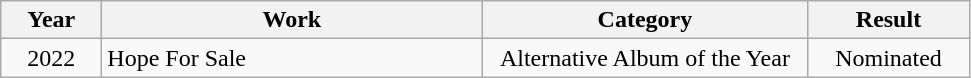<table class="wikitable plainrowheaders">
<tr>
<th scope="col" style="width:60px;" ,>Year</th>
<th scope="col" style="width:246px;" ,>Work</th>
<th scope="col" style="width:210px;" ,>Category</th>
<th scope="col" style="width:100px;" ,>Result</th>
</tr>
<tr>
<td style="text-align:center;">2022</td>
<td>Hope For Sale</td>
<td style="text-align:center;">Alternative Album of the Year</td>
<td style="text-align:center;">Nominated</td>
</tr>
</table>
